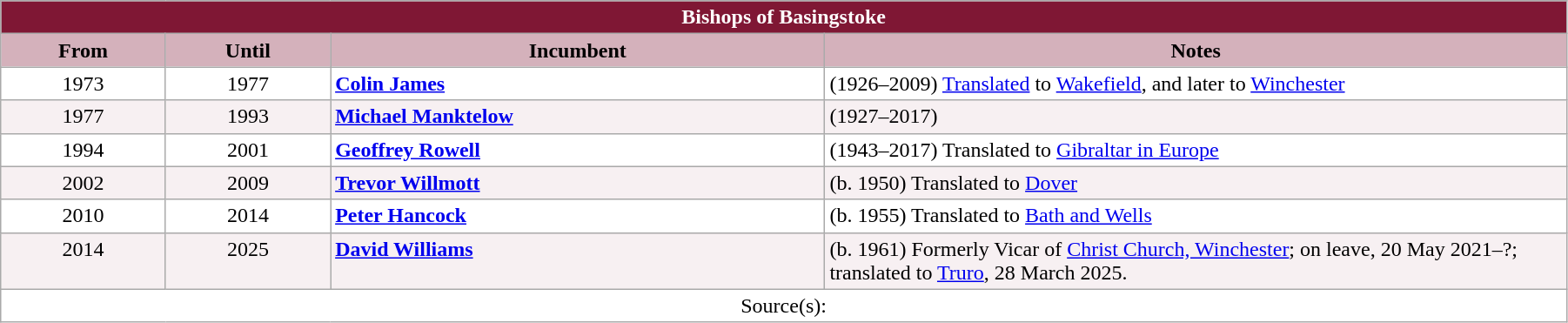<table class="wikitable" style="width:95%;" border="1" cellpadding="2">
<tr>
<th colspan="4" style="background-color: #7F1734; color: white;">Bishops of Basingstoke</th>
</tr>
<tr valign=top>
<th style="background-color:#D4B1BB" width="10%">From</th>
<th style="background-color:#D4B1BB" width="10%">Until</th>
<th style="background-color:#D4B1BB" width="30%">Incumbent</th>
<th style="background-color:#D4B1BB" width="45%">Notes</th>
</tr>
<tr valign=top bgcolor="white">
<td align="center">1973</td>
<td align="center">1977</td>
<td><strong><a href='#'>Colin James</a></strong></td>
<td>(1926–2009) <a href='#'>Translated</a> to <a href='#'>Wakefield</a>, and later to <a href='#'>Winchester</a></td>
</tr>
<tr valign=top bgcolor="#F7F0F2">
<td align="center">1977</td>
<td align="center">1993</td>
<td><strong><a href='#'>Michael Manktelow</a></strong></td>
<td>(1927–2017)</td>
</tr>
<tr valign=top bgcolor="white">
<td align="center">1994</td>
<td align="center">2001</td>
<td><strong><a href='#'>Geoffrey Rowell</a></strong></td>
<td>(1943–2017) Translated to <a href='#'>Gibraltar in Europe</a></td>
</tr>
<tr valign=top bgcolor="#F7F0F2">
<td align="center">2002</td>
<td align="center">2009</td>
<td><strong><a href='#'>Trevor Willmott</a></strong></td>
<td>(b. 1950) Translated to <a href='#'>Dover</a></td>
</tr>
<tr valign=top bgcolor="white">
<td align="center">2010</td>
<td align="center">2014</td>
<td><strong><a href='#'>Peter Hancock</a></strong></td>
<td>(b. 1955) Translated to <a href='#'>Bath and Wells</a></td>
</tr>
<tr valign=top bgcolor="#F7F0F2">
<td align="center">2014</td>
<td align="center">2025</td>
<td><strong><a href='#'>David Williams</a></strong></td>
<td>(b. 1961) Formerly Vicar of <a href='#'>Christ Church, Winchester</a>; on leave, 20 May 2021–?; translated to <a href='#'>Truro</a>, 28 March 2025.</td>
</tr>
<tr valign=top bgcolor="white">
<td align="center" colspan="4">Source(s):</td>
</tr>
</table>
